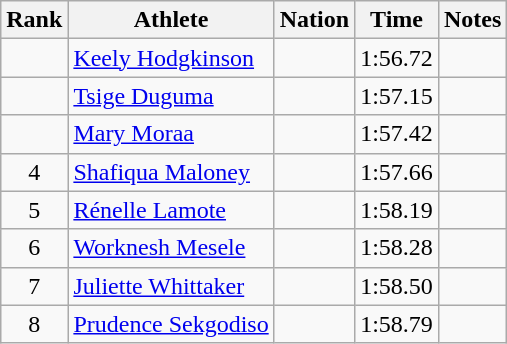<table class="wikitable sortable" style="text-align:center;">
<tr>
<th>Rank</th>
<th>Athlete</th>
<th>Nation</th>
<th>Time</th>
<th>Notes</th>
</tr>
<tr>
<td></td>
<td align=left><a href='#'>Keely Hodgkinson</a></td>
<td align=left></td>
<td>1:56.72</td>
<td></td>
</tr>
<tr>
<td></td>
<td align=left><a href='#'>Tsige Duguma</a></td>
<td align=left></td>
<td>1:57.15</td>
<td></td>
</tr>
<tr>
<td></td>
<td align=left><a href='#'>Mary Moraa</a></td>
<td align=left></td>
<td>1:57.42</td>
<td></td>
</tr>
<tr>
<td>4</td>
<td align=left><a href='#'>Shafiqua Maloney</a></td>
<td align=left></td>
<td>1:57.66</td>
<td></td>
</tr>
<tr>
<td>5</td>
<td align=left><a href='#'>Rénelle Lamote</a></td>
<td align=left></td>
<td>1:58.19</td>
<td></td>
</tr>
<tr>
<td>6</td>
<td align=left><a href='#'>Worknesh Mesele</a></td>
<td align=left></td>
<td>1:58.28</td>
<td></td>
</tr>
<tr>
<td>7</td>
<td align=left><a href='#'>Juliette Whittaker</a></td>
<td align=left></td>
<td>1:58.50</td>
<td></td>
</tr>
<tr>
<td>8</td>
<td align=left><a href='#'>Prudence Sekgodiso</a></td>
<td align=left></td>
<td>1:58.79</td>
<td></td>
</tr>
</table>
